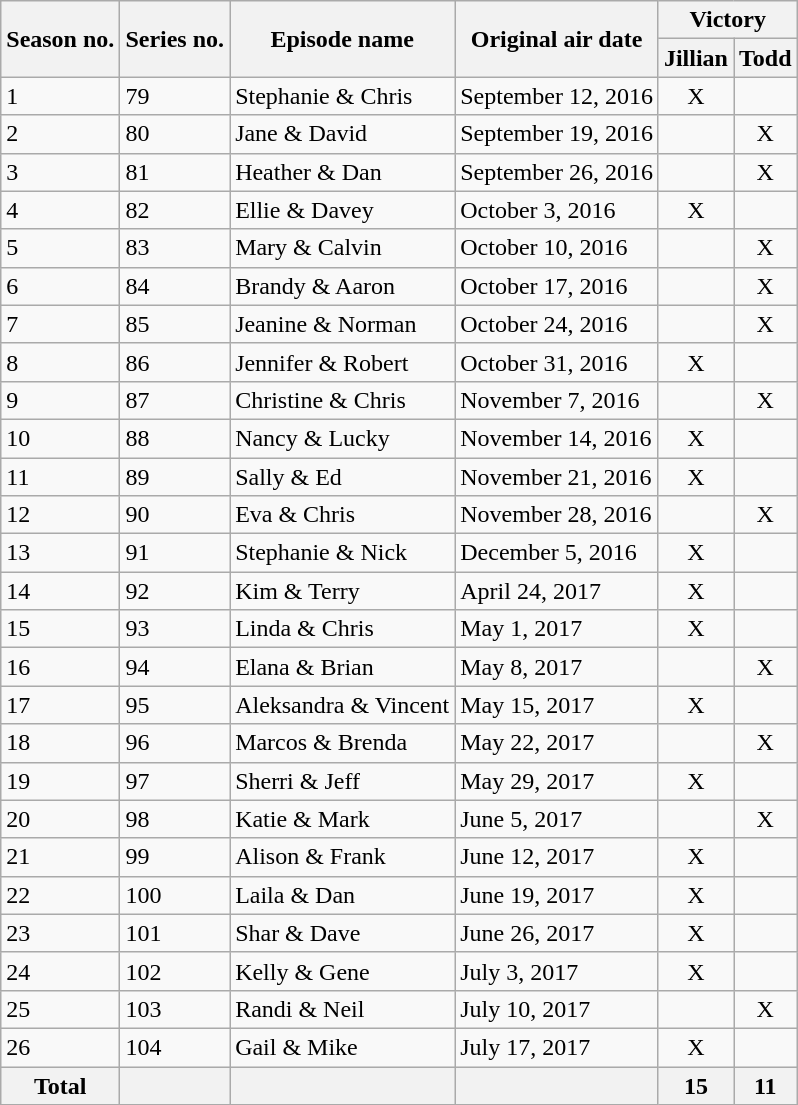<table class="wikitable">
<tr>
<th rowspan=2>Season no.</th>
<th rowspan=2>Series no.</th>
<th rowspan=2>Episode name</th>
<th rowspan=2>Original air date</th>
<th colspan=2>Victory</th>
</tr>
<tr>
<th>Jillian</th>
<th>Todd</th>
</tr>
<tr>
<td>1</td>
<td>79</td>
<td>Stephanie & Chris</td>
<td>September 12, 2016</td>
<td align=center>X</td>
<td align=center></td>
</tr>
<tr>
<td>2</td>
<td>80</td>
<td>Jane & David</td>
<td>September 19, 2016</td>
<td align=center></td>
<td align=center>X</td>
</tr>
<tr>
<td>3</td>
<td>81</td>
<td>Heather & Dan</td>
<td>September 26, 2016</td>
<td align=center></td>
<td align=center>X</td>
</tr>
<tr>
<td>4</td>
<td>82</td>
<td>Ellie & Davey</td>
<td>October 3, 2016</td>
<td align=center>X</td>
<td align=center></td>
</tr>
<tr>
<td>5</td>
<td>83</td>
<td>Mary & Calvin</td>
<td>October 10, 2016</td>
<td align=center></td>
<td align=center>X</td>
</tr>
<tr>
<td>6</td>
<td>84</td>
<td>Brandy & Aaron</td>
<td>October 17, 2016</td>
<td align=center></td>
<td align=center>X</td>
</tr>
<tr>
<td>7</td>
<td>85</td>
<td>Jeanine & Norman</td>
<td>October 24, 2016</td>
<td align=center></td>
<td align=center>X</td>
</tr>
<tr>
<td>8</td>
<td>86</td>
<td>Jennifer & Robert</td>
<td>October 31, 2016</td>
<td align=center>X</td>
<td align=center></td>
</tr>
<tr>
<td>9</td>
<td>87</td>
<td>Christine & Chris</td>
<td>November 7, 2016</td>
<td align=center></td>
<td align=center>X</td>
</tr>
<tr>
<td>10</td>
<td>88</td>
<td>Nancy & Lucky</td>
<td>November 14, 2016</td>
<td align=center>X</td>
<td align=center></td>
</tr>
<tr>
<td>11</td>
<td>89</td>
<td>Sally & Ed</td>
<td>November 21, 2016</td>
<td align=center>X</td>
<td align=center></td>
</tr>
<tr>
<td>12</td>
<td>90</td>
<td>Eva & Chris</td>
<td>November 28, 2016</td>
<td align=center></td>
<td align=center>X</td>
</tr>
<tr>
<td>13</td>
<td>91</td>
<td>Stephanie & Nick</td>
<td>December 5, 2016</td>
<td align=center>X</td>
<td align=center></td>
</tr>
<tr>
<td>14</td>
<td>92</td>
<td>Kim & Terry</td>
<td>April 24, 2017</td>
<td align=center>X</td>
<td align=center></td>
</tr>
<tr>
<td>15</td>
<td>93</td>
<td>Linda & Chris</td>
<td>May 1, 2017</td>
<td align=center>X</td>
<td align=center></td>
</tr>
<tr>
<td>16</td>
<td>94</td>
<td>Elana & Brian</td>
<td>May 8, 2017</td>
<td align=center></td>
<td align=center>X</td>
</tr>
<tr>
<td>17</td>
<td>95</td>
<td>Aleksandra & Vincent</td>
<td>May 15, 2017</td>
<td align=center>X</td>
<td align=center></td>
</tr>
<tr>
<td>18</td>
<td>96</td>
<td>Marcos & Brenda</td>
<td>May 22, 2017</td>
<td align=center></td>
<td align=center>X</td>
</tr>
<tr>
<td>19</td>
<td>97</td>
<td>Sherri & Jeff</td>
<td>May 29, 2017</td>
<td align=center>X</td>
<td align=center></td>
</tr>
<tr>
<td>20</td>
<td>98</td>
<td>Katie & Mark</td>
<td>June 5, 2017</td>
<td align=center></td>
<td align=center>X</td>
</tr>
<tr>
<td>21</td>
<td>99</td>
<td>Alison & Frank</td>
<td>June 12, 2017</td>
<td align=center>X</td>
<td align=center></td>
</tr>
<tr>
<td>22</td>
<td>100</td>
<td>Laila & Dan</td>
<td>June 19, 2017</td>
<td align=center>X</td>
<td align=center></td>
</tr>
<tr>
<td>23</td>
<td>101</td>
<td>Shar & Dave</td>
<td>June 26, 2017</td>
<td align=center>X</td>
<td align=center></td>
</tr>
<tr>
<td>24</td>
<td>102</td>
<td>Kelly & Gene</td>
<td>July 3, 2017</td>
<td align=center>X</td>
<td align=center></td>
</tr>
<tr>
<td>25</td>
<td>103</td>
<td>Randi & Neil</td>
<td>July 10, 2017</td>
<td align=center></td>
<td align=center>X</td>
</tr>
<tr>
<td>26</td>
<td>104</td>
<td>Gail & Mike</td>
<td>July 17, 2017</td>
<td align=center>X</td>
<td align=center></td>
</tr>
<tr>
<th>Total</th>
<th></th>
<th></th>
<th></th>
<th>15</th>
<th>11</th>
</tr>
</table>
